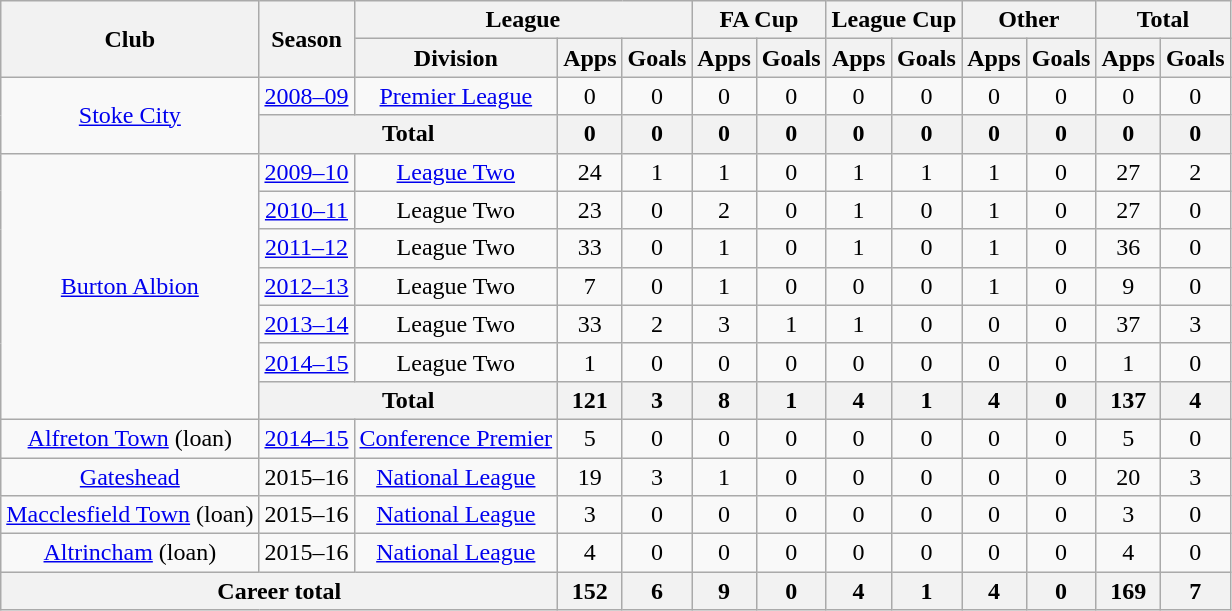<table class="wikitable" style="text-align: center;">
<tr>
<th rowspan="2">Club</th>
<th rowspan="2">Season</th>
<th colspan="3">League</th>
<th colspan="2">FA Cup</th>
<th colspan="2">League Cup</th>
<th colspan="2">Other</th>
<th colspan="2">Total</th>
</tr>
<tr>
<th>Division</th>
<th>Apps</th>
<th>Goals</th>
<th>Apps</th>
<th>Goals</th>
<th>Apps</th>
<th>Goals</th>
<th>Apps</th>
<th>Goals</th>
<th>Apps</th>
<th>Goals</th>
</tr>
<tr>
<td rowspan=2><a href='#'>Stoke City</a></td>
<td><a href='#'>2008–09</a></td>
<td><a href='#'>Premier League</a></td>
<td>0</td>
<td>0</td>
<td>0</td>
<td>0</td>
<td>0</td>
<td>0</td>
<td>0</td>
<td>0</td>
<td>0</td>
<td>0</td>
</tr>
<tr>
<th colspan=2>Total</th>
<th>0</th>
<th>0</th>
<th>0</th>
<th>0</th>
<th>0</th>
<th>0</th>
<th>0</th>
<th>0</th>
<th>0</th>
<th>0</th>
</tr>
<tr>
<td rowspan=7><a href='#'>Burton Albion</a></td>
<td><a href='#'>2009–10</a></td>
<td><a href='#'>League Two</a></td>
<td>24</td>
<td>1</td>
<td>1</td>
<td>0</td>
<td>1</td>
<td>1</td>
<td>1</td>
<td>0</td>
<td>27</td>
<td>2</td>
</tr>
<tr>
<td><a href='#'>2010–11</a></td>
<td>League Two</td>
<td>23</td>
<td>0</td>
<td>2</td>
<td>0</td>
<td>1</td>
<td>0</td>
<td>1</td>
<td>0</td>
<td>27</td>
<td>0</td>
</tr>
<tr>
<td><a href='#'>2011–12</a></td>
<td>League Two</td>
<td>33</td>
<td>0</td>
<td>1</td>
<td>0</td>
<td>1</td>
<td>0</td>
<td>1</td>
<td>0</td>
<td>36</td>
<td>0</td>
</tr>
<tr>
<td><a href='#'>2012–13</a></td>
<td>League Two</td>
<td>7</td>
<td>0</td>
<td>1</td>
<td>0</td>
<td>0</td>
<td>0</td>
<td>1</td>
<td>0</td>
<td>9</td>
<td>0</td>
</tr>
<tr>
<td><a href='#'>2013–14</a></td>
<td>League Two</td>
<td>33</td>
<td>2</td>
<td>3</td>
<td>1</td>
<td>1</td>
<td>0</td>
<td>0</td>
<td>0</td>
<td>37</td>
<td>3</td>
</tr>
<tr>
<td><a href='#'>2014–15</a></td>
<td>League Two</td>
<td>1</td>
<td>0</td>
<td>0</td>
<td>0</td>
<td>0</td>
<td>0</td>
<td>0</td>
<td>0</td>
<td>1</td>
<td>0</td>
</tr>
<tr>
<th colspan=2>Total</th>
<th>121</th>
<th>3</th>
<th>8</th>
<th>1</th>
<th>4</th>
<th>1</th>
<th>4</th>
<th>0</th>
<th>137</th>
<th>4</th>
</tr>
<tr>
<td><a href='#'>Alfreton Town</a> (loan)</td>
<td><a href='#'>2014–15</a></td>
<td><a href='#'>Conference Premier</a></td>
<td>5</td>
<td>0</td>
<td>0</td>
<td>0</td>
<td>0</td>
<td>0</td>
<td>0</td>
<td>0</td>
<td>5</td>
<td>0</td>
</tr>
<tr>
<td><a href='#'>Gateshead</a></td>
<td>2015–16</td>
<td><a href='#'>National League</a></td>
<td>19</td>
<td>3</td>
<td>1</td>
<td>0</td>
<td>0</td>
<td>0</td>
<td>0</td>
<td>0</td>
<td>20</td>
<td>3</td>
</tr>
<tr>
<td><a href='#'>Macclesfield Town</a> (loan)</td>
<td>2015–16</td>
<td><a href='#'>National League</a></td>
<td>3</td>
<td>0</td>
<td>0</td>
<td>0</td>
<td>0</td>
<td>0</td>
<td>0</td>
<td>0</td>
<td>3</td>
<td>0</td>
</tr>
<tr>
<td><a href='#'>Altrincham</a> (loan)</td>
<td>2015–16</td>
<td><a href='#'>National League</a></td>
<td>4</td>
<td>0</td>
<td>0</td>
<td>0</td>
<td>0</td>
<td>0</td>
<td>0</td>
<td>0</td>
<td>4</td>
<td>0</td>
</tr>
<tr>
<th colspan=3>Career total</th>
<th>152</th>
<th>6</th>
<th>9</th>
<th>0</th>
<th>4</th>
<th>1</th>
<th>4</th>
<th>0</th>
<th>169</th>
<th>7</th>
</tr>
</table>
